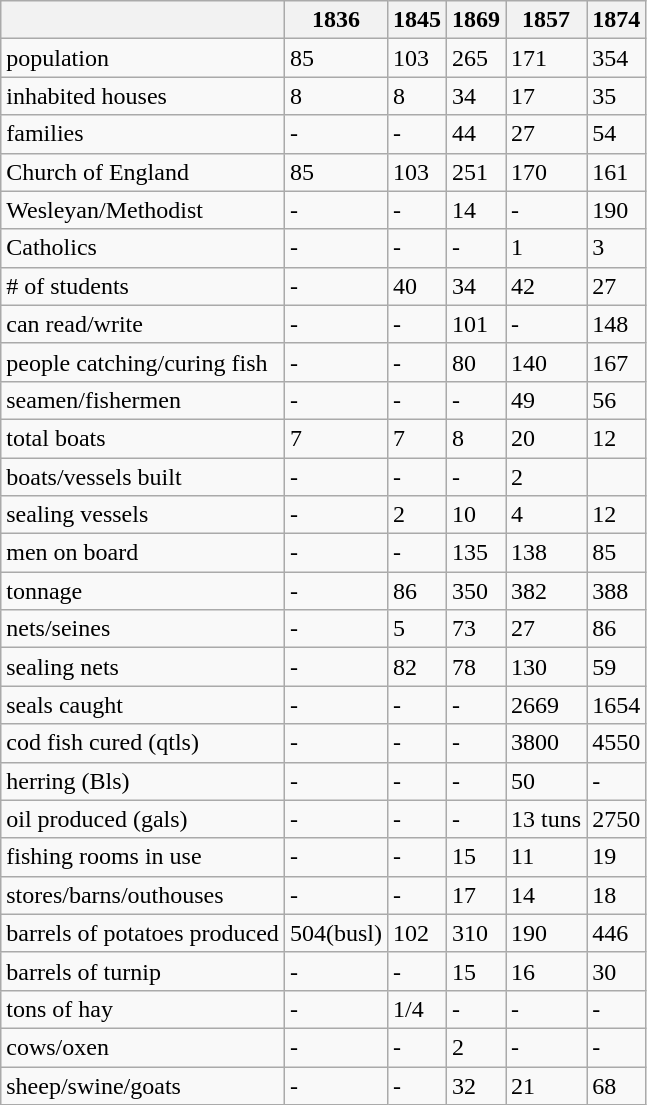<table class="wikitable">
<tr>
<th></th>
<th>1836</th>
<th>1845</th>
<th>1869</th>
<th>1857</th>
<th>1874</th>
</tr>
<tr>
<td>population</td>
<td>85</td>
<td>103</td>
<td>265</td>
<td>171</td>
<td>354</td>
</tr>
<tr>
<td>inhabited houses</td>
<td>8</td>
<td>8</td>
<td>34</td>
<td>17</td>
<td>35</td>
</tr>
<tr>
<td>families</td>
<td>-</td>
<td>-</td>
<td>44</td>
<td>27</td>
<td>54</td>
</tr>
<tr>
<td>Church of England</td>
<td>85</td>
<td>103</td>
<td>251</td>
<td>170</td>
<td>161</td>
</tr>
<tr>
<td>Wesleyan/Methodist</td>
<td>-</td>
<td>-</td>
<td>14</td>
<td>-</td>
<td>190</td>
</tr>
<tr>
<td>Catholics</td>
<td>-</td>
<td>-</td>
<td>-</td>
<td>1</td>
<td>3</td>
</tr>
<tr>
<td># of students</td>
<td>-</td>
<td>40</td>
<td>34</td>
<td>42</td>
<td>27</td>
</tr>
<tr>
<td>can read/write</td>
<td>-</td>
<td>-</td>
<td>101</td>
<td>-</td>
<td>148</td>
</tr>
<tr>
<td>people catching/curing fish</td>
<td>-</td>
<td>-</td>
<td>80</td>
<td>140</td>
<td>167</td>
</tr>
<tr>
<td>seamen/fishermen</td>
<td>-</td>
<td>-</td>
<td>-</td>
<td>49</td>
<td>56</td>
</tr>
<tr>
<td>total boats</td>
<td>7</td>
<td>7</td>
<td>8</td>
<td>20</td>
<td>12</td>
</tr>
<tr>
<td>boats/vessels built</td>
<td>-</td>
<td>-</td>
<td>-</td>
<td>2</td>
</tr>
<tr>
<td>sealing vessels</td>
<td>-</td>
<td>2</td>
<td>10</td>
<td>4</td>
<td>12</td>
</tr>
<tr>
<td>men on board</td>
<td>-</td>
<td>-</td>
<td>135</td>
<td>138</td>
<td>85</td>
</tr>
<tr>
<td>tonnage</td>
<td>-</td>
<td>86</td>
<td>350</td>
<td>382</td>
<td>388</td>
</tr>
<tr>
<td>nets/seines</td>
<td>-</td>
<td>5</td>
<td>73</td>
<td>27</td>
<td>86</td>
</tr>
<tr>
<td>sealing nets</td>
<td>-</td>
<td>82</td>
<td>78</td>
<td>130</td>
<td>59</td>
</tr>
<tr>
<td>seals caught</td>
<td>-</td>
<td>-</td>
<td>-</td>
<td>2669</td>
<td>1654</td>
</tr>
<tr>
<td>cod fish cured (qtls)</td>
<td>-</td>
<td>-</td>
<td>-</td>
<td>3800</td>
<td>4550</td>
</tr>
<tr>
<td>herring (Bls)</td>
<td>-</td>
<td>-</td>
<td>-</td>
<td>50</td>
<td>-</td>
</tr>
<tr>
<td>oil produced (gals)</td>
<td>-</td>
<td>-</td>
<td>-</td>
<td>13 tuns</td>
<td>2750</td>
</tr>
<tr>
<td>fishing rooms in use</td>
<td>-</td>
<td>-</td>
<td>15</td>
<td>11</td>
<td>19</td>
</tr>
<tr>
<td>stores/barns/outhouses</td>
<td>-</td>
<td>-</td>
<td>17</td>
<td>14</td>
<td>18</td>
</tr>
<tr>
<td>barrels of potatoes produced</td>
<td>504(busl)</td>
<td>102</td>
<td>310</td>
<td>190</td>
<td>446</td>
</tr>
<tr>
<td>barrels of turnip</td>
<td>-</td>
<td>-</td>
<td>15</td>
<td>16</td>
<td>30</td>
</tr>
<tr>
<td>tons of hay</td>
<td>-</td>
<td>1/4</td>
<td>-</td>
<td>-</td>
<td>-</td>
</tr>
<tr>
<td>cows/oxen</td>
<td>-</td>
<td>-</td>
<td>2</td>
<td>-</td>
<td>-</td>
</tr>
<tr>
<td>sheep/swine/goats</td>
<td>-</td>
<td>-</td>
<td>32</td>
<td>21</td>
<td>68</td>
</tr>
</table>
